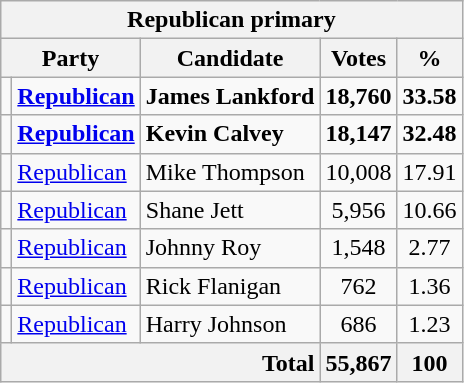<table class=wikitable>
<tr>
<th colspan = 6>Republican primary</th>
</tr>
<tr>
<th colspan=2>Party</th>
<th>Candidate</th>
<th>Votes</th>
<th>%</th>
</tr>
<tr>
<td></td>
<td><strong><a href='#'>Republican</a></strong></td>
<td><strong>James Lankford</strong></td>
<td align=center><strong>18,760</strong></td>
<td align=center><strong>33.58</strong></td>
</tr>
<tr>
<td></td>
<td><strong><a href='#'>Republican</a></strong></td>
<td><strong>Kevin Calvey</strong></td>
<td align=center><strong>18,147</strong></td>
<td align=center><strong>32.48</strong></td>
</tr>
<tr>
<td></td>
<td><a href='#'>Republican</a></td>
<td>Mike Thompson</td>
<td align=center>10,008</td>
<td align=center>17.91</td>
</tr>
<tr>
<td></td>
<td><a href='#'>Republican</a></td>
<td>Shane Jett</td>
<td align=center>5,956</td>
<td align=center>10.66</td>
</tr>
<tr>
<td></td>
<td><a href='#'>Republican</a></td>
<td>Johnny Roy</td>
<td align=center>1,548</td>
<td align=center>2.77</td>
</tr>
<tr>
<td></td>
<td><a href='#'>Republican</a></td>
<td>Rick Flanigan</td>
<td align=center>762</td>
<td align=center>1.36</td>
</tr>
<tr>
<td></td>
<td><a href='#'>Republican</a></td>
<td>Harry Johnson</td>
<td align=center>686</td>
<td align=center>1.23</td>
</tr>
<tr>
<th colspan=3; style="text-align:right;">Total</th>
<th align=center>55,867</th>
<th align=center>100</th>
</tr>
</table>
